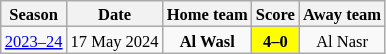<table class="wikitable" style="text-align: center; width=25%; font-size: 11px">
<tr>
<th>Season</th>
<th>Date</th>
<th>Home team</th>
<th>Score</th>
<th>Away team</th>
</tr>
<tr>
<td><a href='#'>2023–24</a></td>
<td>17 May 2024</td>
<td><strong>Al Wasl</strong></td>
<td style="color:#000000; background:#FFFF00"><strong>4–0</strong></td>
<td>Al Nasr</td>
</tr>
</table>
